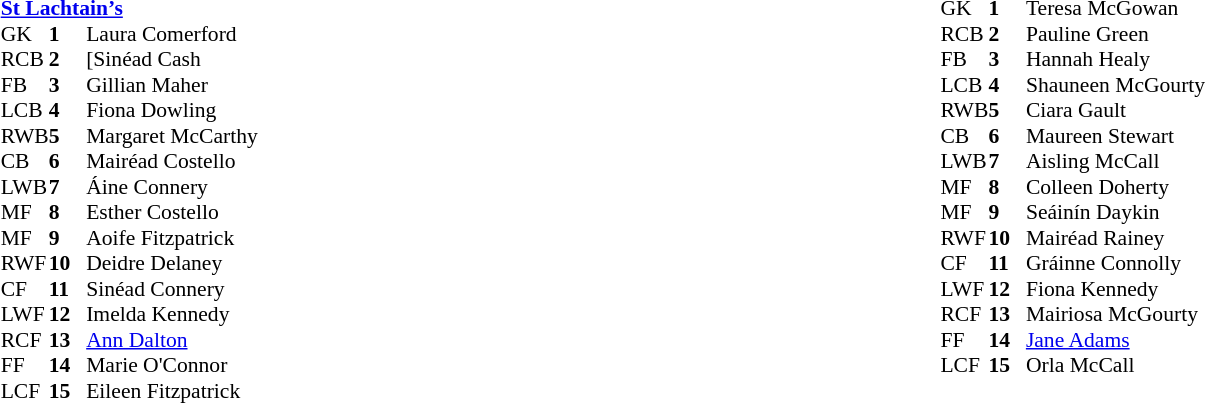<table width="100%">
<tr>
<td valign="top"></td>
<td valign="top" width="50%"><br><table style="font-size: 90%" cellspacing="0" cellpadding="0" align=center>
<tr>
<td colspan="4"><strong><a href='#'>St Lachtain’s</a></strong></td>
</tr>
<tr>
<th width="25"></th>
<th width="25"></th>
</tr>
<tr>
<td>GK</td>
<td><strong>1</strong></td>
<td>Laura Comerford</td>
</tr>
<tr>
<td>RCB</td>
<td><strong>2</strong></td>
<td>[Sinéad Cash</td>
</tr>
<tr>
<td>FB</td>
<td><strong>3</strong></td>
<td>Gillian Maher</td>
</tr>
<tr>
<td>LCB</td>
<td><strong>4</strong></td>
<td>Fiona Dowling</td>
</tr>
<tr>
<td>RWB</td>
<td><strong>5</strong></td>
<td>Margaret McCarthy</td>
</tr>
<tr>
<td>CB</td>
<td><strong>6</strong></td>
<td>Mairéad Costello</td>
</tr>
<tr>
<td>LWB</td>
<td><strong>7</strong></td>
<td>Áine Connery</td>
</tr>
<tr>
<td>MF</td>
<td><strong>8</strong></td>
<td>Esther Costello</td>
</tr>
<tr>
<td>MF</td>
<td><strong>9</strong></td>
<td>Aoife Fitzpatrick</td>
</tr>
<tr>
<td>RWF</td>
<td><strong>10</strong></td>
<td>Deidre Delaney</td>
</tr>
<tr>
<td>CF</td>
<td><strong>11</strong></td>
<td>Sinéad Connery</td>
</tr>
<tr>
<td>LWF</td>
<td><strong>12</strong></td>
<td>Imelda Kennedy</td>
</tr>
<tr>
<td>RCF</td>
<td><strong>13</strong></td>
<td><a href='#'>Ann Dalton</a></td>
</tr>
<tr>
<td>FF</td>
<td><strong>14</strong></td>
<td>Marie O'Connor</td>
</tr>
<tr>
<td>LCF</td>
<td><strong>15</strong></td>
<td>Eileen Fitzpatrick</td>
</tr>
<tr>
</tr>
</table>
</td>
<td valign="top" width="50%"><br><table style="font-size: 90%" cellspacing="0" cellpadding="0" align=center>
<tr>
<td colspan="4"><strong></strong></td>
</tr>
<tr>
<th width="25"></th>
<th width="25"></th>
</tr>
<tr>
<td>GK</td>
<td><strong>1</strong></td>
<td>Teresa McGowan</td>
</tr>
<tr>
<td>RCB</td>
<td><strong>2</strong></td>
<td>Pauline Green</td>
</tr>
<tr>
<td>FB</td>
<td><strong>3</strong></td>
<td>Hannah Healy</td>
</tr>
<tr>
<td>LCB</td>
<td><strong>4</strong></td>
<td>Shauneen McGourty</td>
</tr>
<tr>
<td>RWB</td>
<td><strong>5</strong></td>
<td>Ciara Gault</td>
</tr>
<tr>
<td>CB</td>
<td><strong>6</strong></td>
<td>Maureen Stewart</td>
</tr>
<tr>
<td>LWB</td>
<td><strong>7</strong></td>
<td>Aisling McCall</td>
</tr>
<tr>
<td>MF</td>
<td><strong>8</strong></td>
<td>Colleen Doherty</td>
</tr>
<tr>
<td>MF</td>
<td><strong>9</strong></td>
<td>Seáinín Daykin</td>
</tr>
<tr>
<td>RWF</td>
<td><strong>10</strong></td>
<td>Mairéad Rainey</td>
</tr>
<tr>
<td>CF</td>
<td><strong>11</strong></td>
<td>Gráinne Connolly</td>
</tr>
<tr>
<td>LWF</td>
<td><strong>12</strong></td>
<td>Fiona Kennedy</td>
</tr>
<tr>
<td>RCF</td>
<td><strong>13</strong></td>
<td>Mairiosa McGourty</td>
</tr>
<tr>
<td>FF</td>
<td><strong>14</strong></td>
<td><a href='#'>Jane Adams</a></td>
</tr>
<tr>
<td>LCF</td>
<td><strong>15</strong></td>
<td>Orla McCall</td>
</tr>
<tr>
</tr>
</table>
</td>
</tr>
</table>
